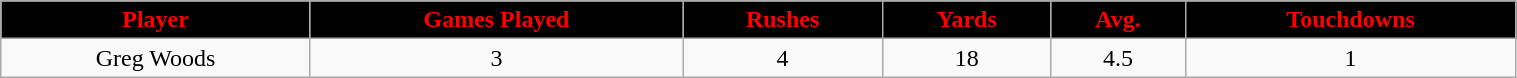<table class="wikitable" style="min-width:80%;text-align:center;">
<tr>
<th style="background:black; color:red;">Player</th>
<th style="background:black; color:red;">Games Played</th>
<th style="background:black; color:red;">Rushes</th>
<th style="background:black; color:red;">Yards</th>
<th style="background:black; color:red;">Avg.</th>
<th style="background:black; color:red;">Touchdowns</th>
</tr>
<tr>
<td>Greg Woods</td>
<td>3</td>
<td>4</td>
<td>18</td>
<td>4.5</td>
<td>1</td>
</tr>
</table>
